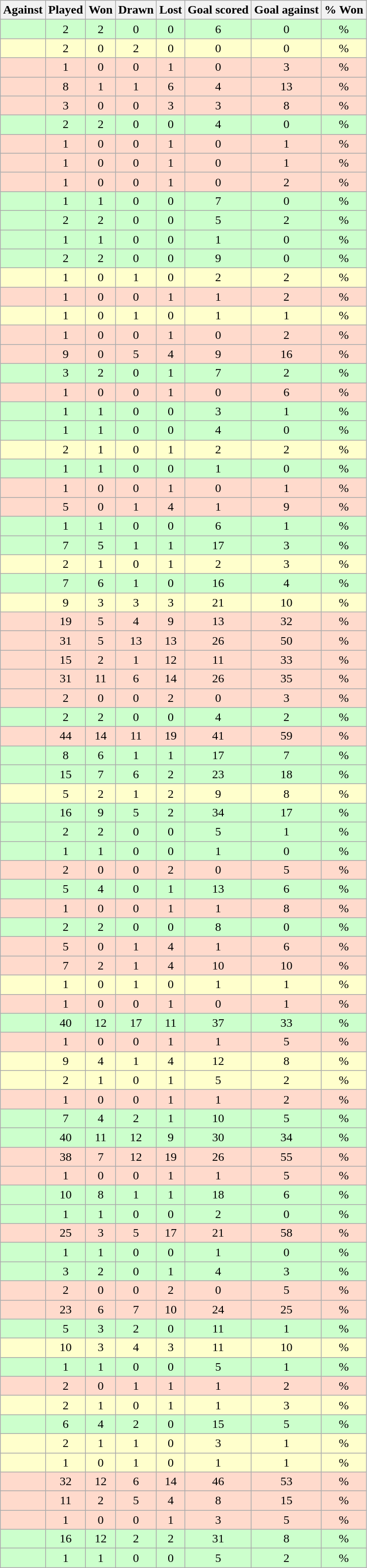<table class="wikitable sortable" style="text-align: center; font-size: 100%;">
<tr>
<th>Against</th>
<th>Played</th>
<th>Won</th>
<th>Drawn</th>
<th>Lost</th>
<th>Goal scored</th>
<th>Goal against</th>
<th>% Won</th>
</tr>
<tr bgcolor="#CCFFCC">
<td align=left></td>
<td>2</td>
<td>2</td>
<td>0</td>
<td>0</td>
<td>6</td>
<td>0</td>
<td>%</td>
</tr>
<tr bgcolor="#FFFFCC">
<td align=left></td>
<td>2</td>
<td>0</td>
<td>2</td>
<td>0</td>
<td>0</td>
<td>0</td>
<td>%</td>
</tr>
<tr bgcolor="#FFDACC">
<td align=left></td>
<td>1</td>
<td>0</td>
<td>0</td>
<td>1</td>
<td>0</td>
<td>3</td>
<td>%</td>
</tr>
<tr bgcolor="#FFDACC">
<td align=left></td>
<td>8</td>
<td>1</td>
<td>1</td>
<td>6</td>
<td>4</td>
<td>13</td>
<td>%</td>
</tr>
<tr bgcolor="#FFDACC">
<td align=left></td>
<td>3</td>
<td>0</td>
<td>0</td>
<td>3</td>
<td>3</td>
<td>8</td>
<td>%</td>
</tr>
<tr bgcolor="#CCFFCC">
<td align=left></td>
<td>2</td>
<td>2</td>
<td>0</td>
<td>0</td>
<td>4</td>
<td>0</td>
<td>%</td>
</tr>
<tr bgcolor="#FFDACC">
<td align=left></td>
<td>1</td>
<td>0</td>
<td>0</td>
<td>1</td>
<td>0</td>
<td>1</td>
<td>%</td>
</tr>
<tr bgcolor="#FFDACC">
<td align=left></td>
<td>1</td>
<td>0</td>
<td>0</td>
<td>1</td>
<td>0</td>
<td>1</td>
<td>%</td>
</tr>
<tr bgcolor="#FFDACC">
<td align=left></td>
<td>1</td>
<td>0</td>
<td>0</td>
<td>1</td>
<td>0</td>
<td>2</td>
<td>%</td>
</tr>
<tr bgcolor="#CCFFCC">
<td align=left></td>
<td>1</td>
<td>1</td>
<td>0</td>
<td>0</td>
<td>7</td>
<td>0</td>
<td>%</td>
</tr>
<tr bgcolor="#CCFFCC">
<td align=left></td>
<td>2</td>
<td>2</td>
<td>0</td>
<td>0</td>
<td>5</td>
<td>2</td>
<td>%</td>
</tr>
<tr bgcolor="#CCFFCC">
<td align=left></td>
<td>1</td>
<td>1</td>
<td>0</td>
<td>0</td>
<td>1</td>
<td>0</td>
<td>%</td>
</tr>
<tr bgcolor="#CCFFCC">
<td align=left></td>
<td>2</td>
<td>2</td>
<td>0</td>
<td>0</td>
<td>9</td>
<td>0</td>
<td>%</td>
</tr>
<tr bgcolor="#FFFFCC">
<td align=left></td>
<td>1</td>
<td>0</td>
<td>1</td>
<td>0</td>
<td>2</td>
<td>2</td>
<td>%</td>
</tr>
<tr bgcolor="#FFDACC">
<td align=left></td>
<td>1</td>
<td>0</td>
<td>0</td>
<td>1</td>
<td>1</td>
<td>2</td>
<td>%</td>
</tr>
<tr bgcolor="#FFFFCC">
<td align=left></td>
<td>1</td>
<td>0</td>
<td>1</td>
<td>0</td>
<td>1</td>
<td>1</td>
<td>%</td>
</tr>
<tr bgcolor="#FFDACC">
<td align=left></td>
<td>1</td>
<td>0</td>
<td>0</td>
<td>1</td>
<td>0</td>
<td>2</td>
<td>%</td>
</tr>
<tr bgcolor="#FFDACC">
<td align=left></td>
<td>9</td>
<td>0</td>
<td>5</td>
<td>4</td>
<td>9</td>
<td>16</td>
<td>%</td>
</tr>
<tr bgcolor="#CCFFCC">
<td align=left></td>
<td>3</td>
<td>2</td>
<td>0</td>
<td>1</td>
<td>7</td>
<td>2</td>
<td>%</td>
</tr>
<tr bgcolor="#FFDACC">
<td align=left></td>
<td>1</td>
<td>0</td>
<td>0</td>
<td>1</td>
<td>0</td>
<td>6</td>
<td>%</td>
</tr>
<tr bgcolor="#CCFFCC">
<td align=left></td>
<td>1</td>
<td>1</td>
<td>0</td>
<td>0</td>
<td>3</td>
<td>1</td>
<td>%</td>
</tr>
<tr bgcolor="#CCFFCC">
<td align=left></td>
<td>1</td>
<td>1</td>
<td>0</td>
<td>0</td>
<td>4</td>
<td>0</td>
<td>%</td>
</tr>
<tr bgcolor="#FFFFCC">
<td align=left></td>
<td>2</td>
<td>1</td>
<td>0</td>
<td>1</td>
<td>2</td>
<td>2</td>
<td>%</td>
</tr>
<tr bgcolor="#CCFFCC">
<td align=left></td>
<td>1</td>
<td>1</td>
<td>0</td>
<td>0</td>
<td>1</td>
<td>0</td>
<td>%</td>
</tr>
<tr bgcolor="#FFDACC">
<td align=left></td>
<td>1</td>
<td>0</td>
<td>0</td>
<td>1</td>
<td>0</td>
<td>1</td>
<td>%</td>
</tr>
<tr bgcolor="#FFDACC">
<td align=left></td>
<td>5</td>
<td>0</td>
<td>1</td>
<td>4</td>
<td>1</td>
<td>9</td>
<td>%</td>
</tr>
<tr bgcolor="#CCFFCC">
<td align=left></td>
<td>1</td>
<td>1</td>
<td>0</td>
<td>0</td>
<td>6</td>
<td>1</td>
<td>%</td>
</tr>
<tr bgcolor="#CCFFCC">
<td align=left></td>
<td>7</td>
<td>5</td>
<td>1</td>
<td>1</td>
<td>17</td>
<td>3</td>
<td>%</td>
</tr>
<tr bgcolor="#FFFFCC">
<td align=left></td>
<td>2</td>
<td>1</td>
<td>0</td>
<td>1</td>
<td>2</td>
<td>3</td>
<td>%</td>
</tr>
<tr bgcolor="#CCFFCC">
<td align=left></td>
<td>7</td>
<td>6</td>
<td>1</td>
<td>0</td>
<td>16</td>
<td>4</td>
<td>%</td>
</tr>
<tr bgcolor="#FFFFCC">
<td align=left></td>
<td>9</td>
<td>3</td>
<td>3</td>
<td>3</td>
<td>21</td>
<td>10</td>
<td>%</td>
</tr>
<tr bgcolor="#FFDACC">
<td align=left></td>
<td>19</td>
<td>5</td>
<td>4</td>
<td>9</td>
<td>13</td>
<td>32</td>
<td>%</td>
</tr>
<tr bgcolor="#FFDACC">
<td align=left></td>
<td>31</td>
<td>5</td>
<td>13</td>
<td>13</td>
<td>26</td>
<td>50</td>
<td>%</td>
</tr>
<tr bgcolor="#FFDACC">
<td align=left></td>
<td>15</td>
<td>2</td>
<td>1</td>
<td>12</td>
<td>11</td>
<td>33</td>
<td>%</td>
</tr>
<tr bgcolor="#FFDACC">
<td align=left></td>
<td>31</td>
<td>11</td>
<td>6</td>
<td>14</td>
<td>26</td>
<td>35</td>
<td>%</td>
</tr>
<tr bgcolor="#FFDACC">
<td align=left></td>
<td>2</td>
<td>0</td>
<td>0</td>
<td>2</td>
<td>0</td>
<td>3</td>
<td>%</td>
</tr>
<tr bgcolor="#CCFFCC">
<td align=left></td>
<td>2</td>
<td>2</td>
<td>0</td>
<td>0</td>
<td>4</td>
<td>2</td>
<td>%</td>
</tr>
<tr bgcolor="#FFDACC">
<td align=left></td>
<td>44</td>
<td>14</td>
<td>11</td>
<td>19</td>
<td>41</td>
<td>59</td>
<td>%</td>
</tr>
<tr bgcolor="#CCFFCC">
<td align=left></td>
<td>8</td>
<td>6</td>
<td>1</td>
<td>1</td>
<td>17</td>
<td>7</td>
<td>%</td>
</tr>
<tr bgcolor="#CCFFCC">
<td align=left></td>
<td>15</td>
<td>7</td>
<td>6</td>
<td>2</td>
<td>23</td>
<td>18</td>
<td>%</td>
</tr>
<tr bgcolor="#FFFFCC">
<td align=left></td>
<td>5</td>
<td>2</td>
<td>1</td>
<td>2</td>
<td>9</td>
<td>8</td>
<td>%</td>
</tr>
<tr bgcolor="#CCFFCC">
<td align=left></td>
<td>16</td>
<td>9</td>
<td>5</td>
<td>2</td>
<td>34</td>
<td>17</td>
<td>%</td>
</tr>
<tr bgcolor="#CCFFCC">
<td align=left></td>
<td>2</td>
<td>2</td>
<td>0</td>
<td>0</td>
<td>5</td>
<td>1</td>
<td>%</td>
</tr>
<tr bgcolor="#CCFFCC">
<td align=left></td>
<td>1</td>
<td>1</td>
<td>0</td>
<td>0</td>
<td>1</td>
<td>0</td>
<td>%</td>
</tr>
<tr bgcolor="#FFDACC">
<td align=left></td>
<td>2</td>
<td>0</td>
<td>0</td>
<td>2</td>
<td>0</td>
<td>5</td>
<td>%</td>
</tr>
<tr bgcolor="#CCFFCC">
<td align=left></td>
<td>5</td>
<td>4</td>
<td>0</td>
<td>1</td>
<td>13</td>
<td>6</td>
<td>%</td>
</tr>
<tr bgcolor="#FFDACC">
<td align=left></td>
<td>1</td>
<td>0</td>
<td>0</td>
<td>1</td>
<td>1</td>
<td>8</td>
<td>%</td>
</tr>
<tr bgcolor="#CCFFCC">
<td align=left></td>
<td>2</td>
<td>2</td>
<td>0</td>
<td>0</td>
<td>8</td>
<td>0</td>
<td>%</td>
</tr>
<tr bgcolor="#FFDACC">
<td align=left></td>
<td>5</td>
<td>0</td>
<td>1</td>
<td>4</td>
<td>1</td>
<td>6</td>
<td>%</td>
</tr>
<tr bgcolor="#FFDACC">
<td align=left></td>
<td>7</td>
<td>2</td>
<td>1</td>
<td>4</td>
<td>10</td>
<td>10</td>
<td>%</td>
</tr>
<tr bgcolor="#FFFFCC">
<td align=left></td>
<td>1</td>
<td>0</td>
<td>1</td>
<td>0</td>
<td>1</td>
<td>1</td>
<td>%</td>
</tr>
<tr bgcolor="#FFDACC">
<td align=left></td>
<td>1</td>
<td>0</td>
<td>0</td>
<td>1</td>
<td>0</td>
<td>1</td>
<td>%</td>
</tr>
<tr bgcolor="#CCFFCC">
<td align=left></td>
<td>40</td>
<td>12</td>
<td>17</td>
<td>11</td>
<td>37</td>
<td>33</td>
<td>%</td>
</tr>
<tr bgcolor="#FFDACC">
<td align=left></td>
<td>1</td>
<td>0</td>
<td>0</td>
<td>1</td>
<td>1</td>
<td>5</td>
<td>%</td>
</tr>
<tr bgcolor="#FFFFCC">
<td align=left></td>
<td>9</td>
<td>4</td>
<td>1</td>
<td>4</td>
<td>12</td>
<td>8</td>
<td>%</td>
</tr>
<tr bgcolor="#FFFFCC">
<td align=left></td>
<td>2</td>
<td>1</td>
<td>0</td>
<td>1</td>
<td>5</td>
<td>2</td>
<td>%</td>
</tr>
<tr bgcolor="#FFDACC">
<td align=left></td>
<td>1</td>
<td>0</td>
<td>0</td>
<td>1</td>
<td>1</td>
<td>2</td>
<td>%</td>
</tr>
<tr bgcolor="#CCFFCC">
<td align=left></td>
<td>7</td>
<td>4</td>
<td>2</td>
<td>1</td>
<td>10</td>
<td>5</td>
<td>%</td>
</tr>
<tr bgcolor="#CCFFCC">
<td align=left></td>
<td>40</td>
<td>11</td>
<td>12</td>
<td>9</td>
<td>30</td>
<td>34</td>
<td>%</td>
</tr>
<tr bgcolor="#FFDACC">
<td align=left></td>
<td>38</td>
<td>7</td>
<td>12</td>
<td>19</td>
<td>26</td>
<td>55</td>
<td>%</td>
</tr>
<tr bgcolor="#FFDACC">
<td align=left></td>
<td>1</td>
<td>0</td>
<td>0</td>
<td>1</td>
<td>1</td>
<td>5</td>
<td>%</td>
</tr>
<tr bgcolor="#CCFFCC">
<td align=left></td>
<td>10</td>
<td>8</td>
<td>1</td>
<td>1</td>
<td>18</td>
<td>6</td>
<td>%</td>
</tr>
<tr bgcolor="#CCFFCC">
<td align=left></td>
<td>1</td>
<td>1</td>
<td>0</td>
<td>0</td>
<td>2</td>
<td>0</td>
<td>%</td>
</tr>
<tr bgcolor="#FFDACC">
<td align=left></td>
<td>25</td>
<td>3</td>
<td>5</td>
<td>17</td>
<td>21</td>
<td>58</td>
<td>%</td>
</tr>
<tr bgcolor="#CCFFCC">
<td align=left></td>
<td>1</td>
<td>1</td>
<td>0</td>
<td>0</td>
<td>1</td>
<td>0</td>
<td>%</td>
</tr>
<tr bgcolor="#CCFFCC">
<td align=left></td>
<td>3</td>
<td>2</td>
<td>0</td>
<td>1</td>
<td>4</td>
<td>3</td>
<td>%</td>
</tr>
<tr bgcolor="#FFDACC">
<td align=left></td>
<td>2</td>
<td>0</td>
<td>0</td>
<td>2</td>
<td>0</td>
<td>5</td>
<td>%</td>
</tr>
<tr bgcolor="#FFDACC">
<td align=left></td>
<td>23</td>
<td>6</td>
<td>7</td>
<td>10</td>
<td>24</td>
<td>25</td>
<td>%</td>
</tr>
<tr bgcolor="#CCFFCC">
<td align=left></td>
<td>5</td>
<td>3</td>
<td>2</td>
<td>0</td>
<td>11</td>
<td>1</td>
<td>%</td>
</tr>
<tr bgcolor="#FFFFCC">
<td align=left></td>
<td>10</td>
<td>3</td>
<td>4</td>
<td>3</td>
<td>11</td>
<td>10</td>
<td>%</td>
</tr>
<tr bgcolor="#CCFFCC">
<td align=left></td>
<td>1</td>
<td>1</td>
<td>0</td>
<td>0</td>
<td>5</td>
<td>1</td>
<td>%</td>
</tr>
<tr bgcolor="#FFDACC">
<td align=left></td>
<td>2</td>
<td>0</td>
<td>1</td>
<td>1</td>
<td>1</td>
<td>2</td>
<td>%</td>
</tr>
<tr bgcolor="#FFFFCC">
<td align=left></td>
<td>2</td>
<td>1</td>
<td>0</td>
<td>1</td>
<td>1</td>
<td>3</td>
<td>%</td>
</tr>
<tr bgcolor="#CCFFCC">
<td align=left></td>
<td>6</td>
<td>4</td>
<td>2</td>
<td>0</td>
<td>15</td>
<td>5</td>
<td>%</td>
</tr>
<tr bgcolor="#FFFFCC">
<td align=left></td>
<td>2</td>
<td>1</td>
<td>1</td>
<td>0</td>
<td>3</td>
<td>1</td>
<td>%</td>
</tr>
<tr bgcolor="#FFFFCC">
<td align=left></td>
<td>1</td>
<td>0</td>
<td>1</td>
<td>0</td>
<td>1</td>
<td>1</td>
<td>%</td>
</tr>
<tr bgcolor="#FFDACC">
<td align=left></td>
<td>32</td>
<td>12</td>
<td>6</td>
<td>14</td>
<td>46</td>
<td>53</td>
<td>%</td>
</tr>
<tr bgcolor="#FFDACC">
<td align=left></td>
<td>11</td>
<td>2</td>
<td>5</td>
<td>4</td>
<td>8</td>
<td>15</td>
<td>%</td>
</tr>
<tr bgcolor="#FFDACC">
<td align=left></td>
<td>1</td>
<td>0</td>
<td>0</td>
<td>1</td>
<td>3</td>
<td>5</td>
<td>%</td>
</tr>
<tr bgcolor="#CCFFCC">
<td align=left></td>
<td>16</td>
<td>12</td>
<td>2</td>
<td>2</td>
<td>31</td>
<td>8</td>
<td>%</td>
</tr>
<tr bgcolor="#CCFFCC">
<td align=left></td>
<td>1</td>
<td>1</td>
<td>0</td>
<td>0</td>
<td>5</td>
<td>2</td>
<td>%</td>
</tr>
</table>
